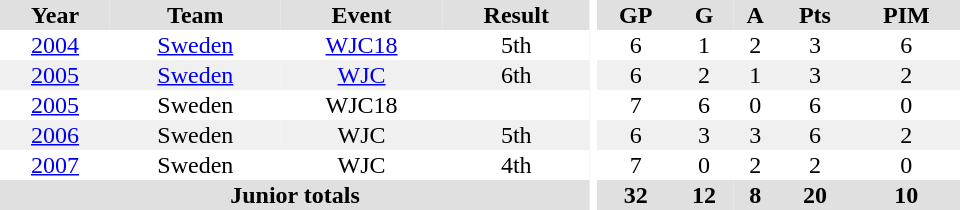<table border="0" cellpadding="1" cellspacing="0" ID="Table3" style="text-align:center; width:40em">
<tr align="center" bgcolor="#e0e0e0">
<th>Year</th>
<th>Team</th>
<th>Event</th>
<th>Result</th>
<th rowspan="99" bgcolor="#ffffff"></th>
<th>GP</th>
<th>G</th>
<th>A</th>
<th>Pts</th>
<th>PIM</th>
</tr>
<tr>
<td><a href='#'>2004</a></td>
<td><a href='#'>Sweden</a></td>
<td><a href='#'>WJC18</a></td>
<td>5th</td>
<td>6</td>
<td>1</td>
<td>2</td>
<td>3</td>
<td>6</td>
</tr>
<tr bgcolor="#f0f0f0">
<td><a href='#'>2005</a></td>
<td><a href='#'>Sweden</a></td>
<td><a href='#'>WJC</a></td>
<td>6th</td>
<td>6</td>
<td>2</td>
<td>1</td>
<td>3</td>
<td>2</td>
</tr>
<tr>
<td><a href='#'>2005</a></td>
<td>Sweden</td>
<td>WJC18</td>
<td></td>
<td>7</td>
<td>6</td>
<td>0</td>
<td>6</td>
<td>0</td>
</tr>
<tr bgcolor="#f0f0f0">
<td><a href='#'>2006</a></td>
<td>Sweden</td>
<td>WJC</td>
<td>5th</td>
<td>6</td>
<td>3</td>
<td>3</td>
<td>6</td>
<td>2</td>
</tr>
<tr>
<td><a href='#'>2007</a></td>
<td>Sweden</td>
<td>WJC</td>
<td>4th</td>
<td>7</td>
<td>0</td>
<td>2</td>
<td>2</td>
<td>0</td>
</tr>
<tr bgcolor="#e0e0e0">
<th colspan="4">Junior totals</th>
<th>32</th>
<th>12</th>
<th>8</th>
<th>20</th>
<th>10</th>
</tr>
</table>
